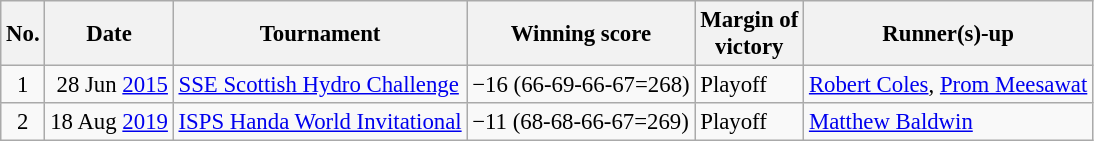<table class="wikitable" style="font-size:95%;">
<tr>
<th>No.</th>
<th>Date</th>
<th>Tournament</th>
<th>Winning score</th>
<th>Margin of<br>victory</th>
<th>Runner(s)-up</th>
</tr>
<tr>
<td align=center>1</td>
<td align=right>28 Jun <a href='#'>2015</a></td>
<td><a href='#'>SSE Scottish Hydro Challenge</a></td>
<td>−16 (66-69-66-67=268)</td>
<td>Playoff</td>
<td> <a href='#'>Robert Coles</a>,  <a href='#'>Prom Meesawat</a></td>
</tr>
<tr>
<td align=center>2</td>
<td align=right>18 Aug <a href='#'>2019</a></td>
<td><a href='#'>ISPS Handa World Invitational</a></td>
<td>−11 (68-68-66-67=269)</td>
<td>Playoff</td>
<td> <a href='#'>Matthew Baldwin</a></td>
</tr>
</table>
